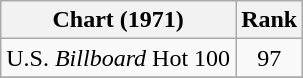<table class="wikitable">
<tr>
<th>Chart (1971)</th>
<th style="text-align:center;">Rank</th>
</tr>
<tr>
<td>U.S. <em>Billboard</em> Hot 100</td>
<td style="text-align:center;">97</td>
</tr>
<tr>
</tr>
</table>
